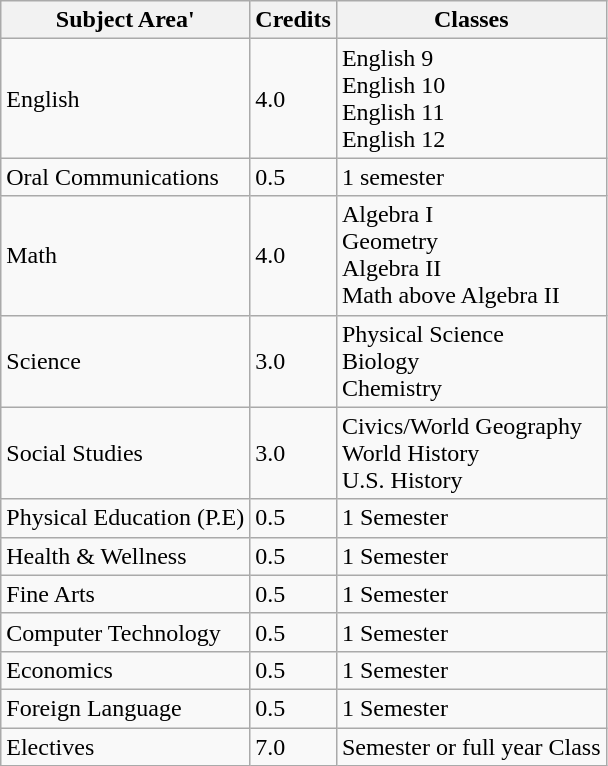<table class="wikitable sortable mw-collapsible">
<tr>
<th>Subject Area'</th>
<th>Credits</th>
<th>Classes</th>
</tr>
<tr>
<td>English</td>
<td>4.0</td>
<td>English 9<br>English 10<br>English 11<br>English 12</td>
</tr>
<tr>
<td>Oral Communications</td>
<td>0.5</td>
<td>1 semester</td>
</tr>
<tr>
<td>Math</td>
<td>4.0</td>
<td>Algebra I<br>Geometry<br>Algebra II<br>Math above Algebra II</td>
</tr>
<tr>
<td>Science</td>
<td>3.0</td>
<td>Physical Science<br>Biology<br>Chemistry</td>
</tr>
<tr>
<td>Social Studies</td>
<td>3.0</td>
<td>Civics/World Geography<br>World History<br>U.S. History</td>
</tr>
<tr>
<td>Physical Education (P.E)</td>
<td>0.5</td>
<td>1 Semester</td>
</tr>
<tr>
<td>Health & Wellness</td>
<td>0.5</td>
<td>1 Semester</td>
</tr>
<tr>
<td>Fine Arts</td>
<td>0.5</td>
<td>1 Semester</td>
</tr>
<tr>
<td>Computer Technology</td>
<td>0.5</td>
<td>1 Semester</td>
</tr>
<tr>
<td>Economics</td>
<td>0.5</td>
<td>1 Semester</td>
</tr>
<tr>
<td>Foreign Language</td>
<td>0.5</td>
<td>1 Semester</td>
</tr>
<tr>
<td>Electives</td>
<td>7.0</td>
<td>Semester or full year Class</td>
</tr>
</table>
